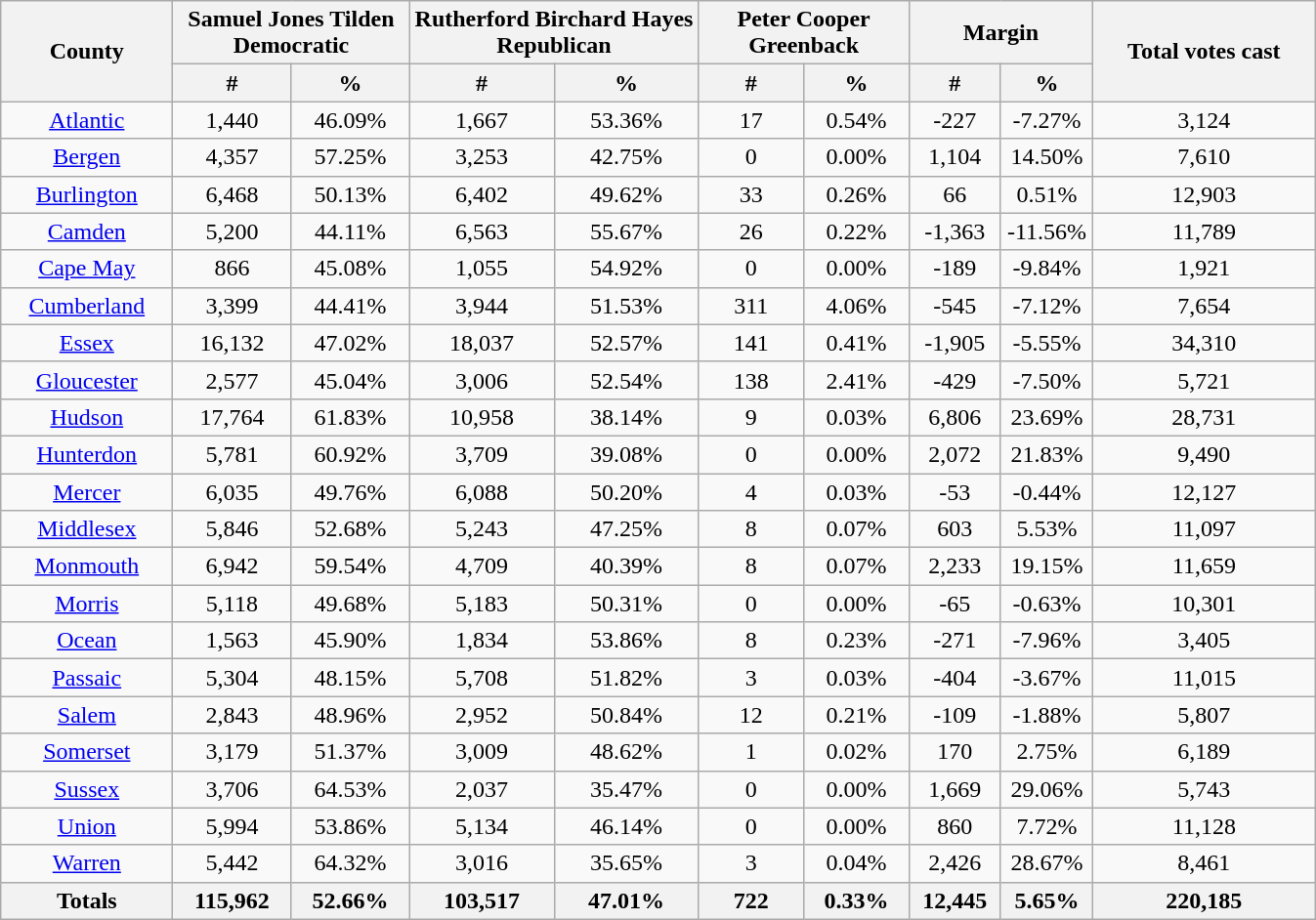<table class="wikitable sortable">
<tr>
<th rowspan="2">County</th>
<th colspan="2">Samuel Jones Tilden<br>Democratic</th>
<th colspan="2">Rutherford Birchard Hayes<br>Republican</th>
<th colspan="2">Peter Cooper<br>Greenback</th>
<th colspan="2">Margin</th>
<th rowspan="2">Total votes cast</th>
</tr>
<tr>
<th width="9%" data-sort-type="number">#</th>
<th width="9%" data-sort-type="number">%</th>
<th width="11%" data-sort-type="number">#</th>
<th width="11%" data-sort-type="number">%</th>
<th width="8%" data-sort-type="number">#</th>
<th width="8%" data-sort-type="number">%</th>
<th width="7%" data-sort-type="number">#</th>
<th width="7%" data-sort-type="number">%</th>
</tr>
<tr style="text-align:center;">
<td><a href='#'>Atlantic</a></td>
<td>1,440</td>
<td>46.09%</td>
<td>1,667</td>
<td>53.36%</td>
<td>17</td>
<td>0.54%</td>
<td>-227</td>
<td>-7.27%</td>
<td>3,124</td>
</tr>
<tr style="text-align:center;">
<td><a href='#'>Bergen</a></td>
<td>4,357</td>
<td>57.25%</td>
<td>3,253</td>
<td>42.75%</td>
<td>0</td>
<td>0.00%</td>
<td>1,104</td>
<td>14.50%</td>
<td>7,610</td>
</tr>
<tr style="text-align:center;">
<td><a href='#'>Burlington</a></td>
<td>6,468</td>
<td>50.13%</td>
<td>6,402</td>
<td>49.62%</td>
<td>33</td>
<td>0.26%</td>
<td>66</td>
<td>0.51%</td>
<td>12,903</td>
</tr>
<tr style="text-align:center;">
<td><a href='#'>Camden</a></td>
<td>5,200</td>
<td>44.11%</td>
<td>6,563</td>
<td>55.67%</td>
<td>26</td>
<td>0.22%</td>
<td>-1,363</td>
<td>-11.56%</td>
<td>11,789</td>
</tr>
<tr style="text-align:center;">
<td><a href='#'>Cape May</a></td>
<td>866</td>
<td>45.08%</td>
<td>1,055</td>
<td>54.92%</td>
<td>0</td>
<td>0.00%</td>
<td>-189</td>
<td>-9.84%</td>
<td>1,921</td>
</tr>
<tr style="text-align:center;">
<td><a href='#'>Cumberland</a></td>
<td>3,399</td>
<td>44.41%</td>
<td>3,944</td>
<td>51.53%</td>
<td>311</td>
<td>4.06%</td>
<td>-545</td>
<td>-7.12%</td>
<td>7,654</td>
</tr>
<tr style="text-align:center;">
<td><a href='#'>Essex</a></td>
<td>16,132</td>
<td>47.02%</td>
<td>18,037</td>
<td>52.57%</td>
<td>141</td>
<td>0.41%</td>
<td>-1,905</td>
<td>-5.55%</td>
<td>34,310</td>
</tr>
<tr style="text-align:center;">
<td><a href='#'>Gloucester</a></td>
<td>2,577</td>
<td>45.04%</td>
<td>3,006</td>
<td>52.54%</td>
<td>138</td>
<td>2.41%</td>
<td>-429</td>
<td>-7.50%</td>
<td>5,721</td>
</tr>
<tr style="text-align:center;">
<td><a href='#'>Hudson</a></td>
<td>17,764</td>
<td>61.83%</td>
<td>10,958</td>
<td>38.14%</td>
<td>9</td>
<td>0.03%</td>
<td>6,806</td>
<td>23.69%</td>
<td>28,731</td>
</tr>
<tr style="text-align:center;">
<td><a href='#'>Hunterdon</a></td>
<td>5,781</td>
<td>60.92%</td>
<td>3,709</td>
<td>39.08%</td>
<td>0</td>
<td>0.00%</td>
<td>2,072</td>
<td>21.83%</td>
<td>9,490</td>
</tr>
<tr style="text-align:center;">
<td><a href='#'>Mercer</a></td>
<td>6,035</td>
<td>49.76%</td>
<td>6,088</td>
<td>50.20%</td>
<td>4</td>
<td>0.03%</td>
<td>-53</td>
<td>-0.44%</td>
<td>12,127</td>
</tr>
<tr style="text-align:center;">
<td><a href='#'>Middlesex</a></td>
<td>5,846</td>
<td>52.68%</td>
<td>5,243</td>
<td>47.25%</td>
<td>8</td>
<td>0.07%</td>
<td>603</td>
<td>5.53%</td>
<td>11,097</td>
</tr>
<tr style="text-align:center;">
<td><a href='#'>Monmouth</a></td>
<td>6,942</td>
<td>59.54%</td>
<td>4,709</td>
<td>40.39%</td>
<td>8</td>
<td>0.07%</td>
<td>2,233</td>
<td>19.15%</td>
<td>11,659</td>
</tr>
<tr style="text-align:center;">
<td><a href='#'>Morris</a></td>
<td>5,118</td>
<td>49.68%</td>
<td>5,183</td>
<td>50.31%</td>
<td>0</td>
<td>0.00%</td>
<td>-65</td>
<td>-0.63%</td>
<td>10,301</td>
</tr>
<tr style="text-align:center;">
<td><a href='#'>Ocean</a></td>
<td>1,563</td>
<td>45.90%</td>
<td>1,834</td>
<td>53.86%</td>
<td>8</td>
<td>0.23%</td>
<td>-271</td>
<td>-7.96%</td>
<td>3,405</td>
</tr>
<tr style="text-align:center;">
<td><a href='#'>Passaic</a></td>
<td>5,304</td>
<td>48.15%</td>
<td>5,708</td>
<td>51.82%</td>
<td>3</td>
<td>0.03%</td>
<td>-404</td>
<td>-3.67%</td>
<td>11,015</td>
</tr>
<tr style="text-align:center;">
<td><a href='#'>Salem</a></td>
<td>2,843</td>
<td>48.96%</td>
<td>2,952</td>
<td>50.84%</td>
<td>12</td>
<td>0.21%</td>
<td>-109</td>
<td>-1.88%</td>
<td>5,807</td>
</tr>
<tr style="text-align:center;">
<td><a href='#'>Somerset</a></td>
<td>3,179</td>
<td>51.37%</td>
<td>3,009</td>
<td>48.62%</td>
<td>1</td>
<td>0.02%</td>
<td>170</td>
<td>2.75%</td>
<td>6,189</td>
</tr>
<tr style="text-align:center;">
<td><a href='#'>Sussex</a></td>
<td>3,706</td>
<td>64.53%</td>
<td>2,037</td>
<td>35.47%</td>
<td>0</td>
<td>0.00%</td>
<td>1,669</td>
<td>29.06%</td>
<td>5,743</td>
</tr>
<tr style="text-align:center;">
<td><a href='#'>Union</a></td>
<td>5,994</td>
<td>53.86%</td>
<td>5,134</td>
<td>46.14%</td>
<td>0</td>
<td>0.00%</td>
<td>860</td>
<td>7.72%</td>
<td>11,128</td>
</tr>
<tr style="text-align:center;">
<td><a href='#'>Warren</a></td>
<td>5,442</td>
<td>64.32%</td>
<td>3,016</td>
<td>35.65%</td>
<td>3</td>
<td>0.04%</td>
<td>2,426</td>
<td>28.67%</td>
<td>8,461</td>
</tr>
<tr style="text-align:center;">
<th>Totals</th>
<th>115,962</th>
<th>52.66%</th>
<th>103,517</th>
<th>47.01%</th>
<th>722</th>
<th>0.33%</th>
<th>12,445</th>
<th>5.65%</th>
<th>220,185</th>
</tr>
</table>
